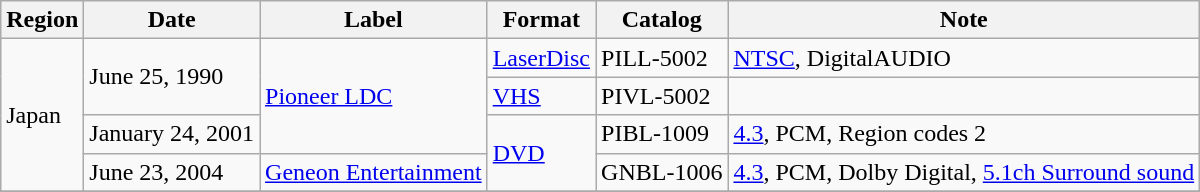<table class="wikitable sortable">
<tr>
<th>Region</th>
<th>Date</th>
<th>Label</th>
<th>Format</th>
<th>Catalog</th>
<th>Note</th>
</tr>
<tr>
<td rowspan="4">Japan</td>
<td rowspan="2">June 25, 1990</td>
<td rowspan="3"><a href='#'>Pioneer LDC</a></td>
<td><a href='#'>LaserDisc</a></td>
<td>PILL-5002</td>
<td><a href='#'>NTSC</a>, DigitalAUDIO</td>
</tr>
<tr>
<td><a href='#'>VHS</a></td>
<td>PIVL-5002</td>
<td></td>
</tr>
<tr>
<td>January 24, 2001</td>
<td rowspan="2"><a href='#'>DVD</a></td>
<td>PIBL-1009</td>
<td><a href='#'>4.3</a>, PCM, Region codes 2</td>
</tr>
<tr>
<td>June 23, 2004</td>
<td><a href='#'>Geneon Entertainment</a></td>
<td>GNBL-1006</td>
<td><a href='#'>4.3</a>, PCM, Dolby Digital, <a href='#'>5.1ch Surround sound</a></td>
</tr>
<tr>
</tr>
</table>
